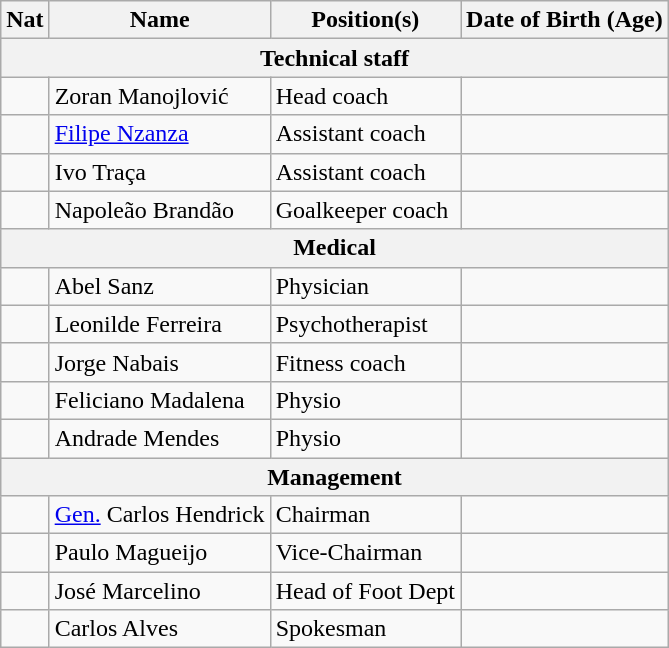<table class="wikitable ve-ce-branchNode ve-ce-tableNode">
<tr>
<th>Nat</th>
<th>Name</th>
<th>Position(s)</th>
<th>Date of Birth (Age)</th>
</tr>
<tr>
<th colspan="4">Technical staff</th>
</tr>
<tr>
<td></td>
<td>Zoran Manojlović</td>
<td>Head coach</td>
<td></td>
</tr>
<tr>
<td></td>
<td><a href='#'>Filipe Nzanza</a></td>
<td>Assistant coach</td>
<td></td>
</tr>
<tr>
<td></td>
<td>Ivo Traça</td>
<td>Assistant coach</td>
<td></td>
</tr>
<tr>
<td></td>
<td>Napoleão Brandão</td>
<td>Goalkeeper coach</td>
<td></td>
</tr>
<tr>
<th colspan="4">Medical</th>
</tr>
<tr>
<td></td>
<td>Abel Sanz</td>
<td>Physician</td>
<td></td>
</tr>
<tr>
<td></td>
<td>Leonilde Ferreira</td>
<td>Psychotherapist</td>
<td></td>
</tr>
<tr>
<td></td>
<td>Jorge Nabais</td>
<td>Fitness coach</td>
<td></td>
</tr>
<tr>
<td></td>
<td>Feliciano Madalena</td>
<td>Physio</td>
<td></td>
</tr>
<tr>
<td></td>
<td>Andrade Mendes</td>
<td>Physio</td>
<td></td>
</tr>
<tr>
<th colspan="4">Management</th>
</tr>
<tr>
<td></td>
<td><a href='#'>Gen.</a> Carlos Hendrick</td>
<td>Chairman</td>
<td></td>
</tr>
<tr>
<td></td>
<td>Paulo Magueijo</td>
<td>Vice-Chairman</td>
<td></td>
</tr>
<tr>
<td></td>
<td>José Marcelino</td>
<td>Head of Foot Dept</td>
<td></td>
</tr>
<tr>
<td></td>
<td>Carlos Alves</td>
<td>Spokesman</td>
<td></td>
</tr>
</table>
